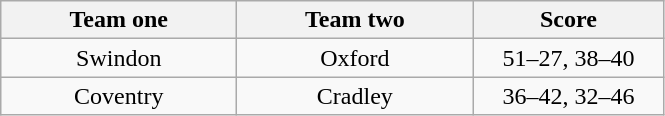<table class="wikitable" style="text-align: center">
<tr>
<th width=150>Team one</th>
<th width=150>Team two</th>
<th width=120>Score</th>
</tr>
<tr>
<td>Swindon</td>
<td>Oxford</td>
<td>51–27, 38–40</td>
</tr>
<tr>
<td>Coventry</td>
<td>Cradley</td>
<td>36–42, 32–46</td>
</tr>
</table>
